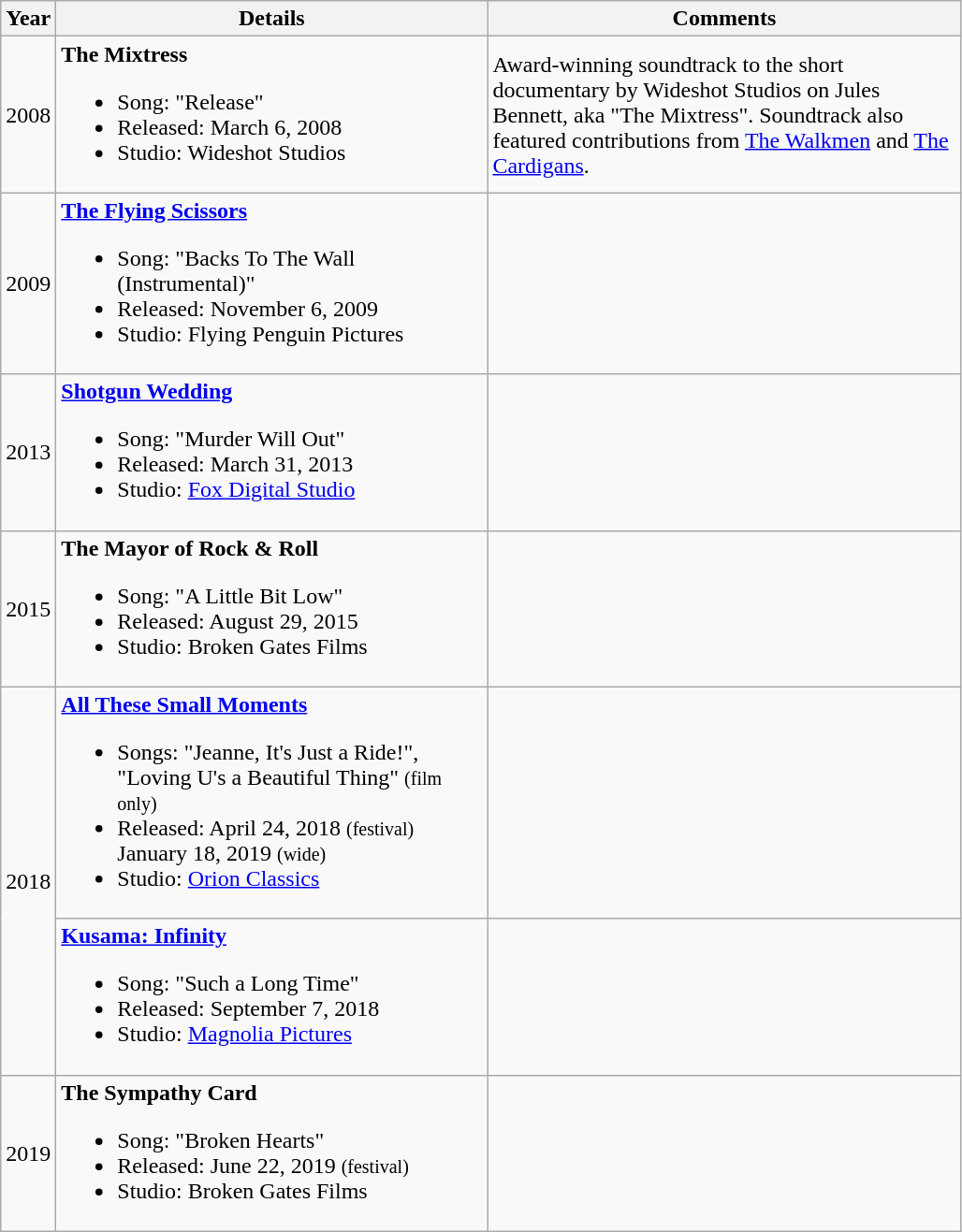<table class="wikitable sortable">
<tr>
<th width="15">Year</th>
<th width="300">Details</th>
<th width="330">Comments</th>
</tr>
<tr>
<td>2008</td>
<td><strong>The Mixtress</strong><br><ul><li>Song: "Release"</li><li>Released: March 6, 2008</li><li>Studio: Wideshot Studios</li></ul></td>
<td>Award-winning soundtrack to the short documentary by Wideshot Studios on Jules Bennett, aka "The Mixtress". Soundtrack also featured contributions from <a href='#'>The Walkmen</a> and <a href='#'>The Cardigans</a>.</td>
</tr>
<tr>
<td>2009</td>
<td><strong><a href='#'>The Flying Scissors</a></strong><br><ul><li>Song: "Backs To The Wall (Instrumental)"</li><li>Released: November 6, 2009</li><li>Studio: Flying Penguin Pictures</li></ul></td>
<td></td>
</tr>
<tr>
<td>2013</td>
<td><strong><a href='#'>Shotgun Wedding</a></strong><br><ul><li>Song: "Murder Will Out"</li><li>Released: March 31, 2013</li><li>Studio: <a href='#'>Fox Digital Studio</a></li></ul></td>
<td></td>
</tr>
<tr>
<td>2015</td>
<td><strong>The Mayor of Rock & Roll</strong><br><ul><li>Song: "A Little Bit Low"</li><li>Released: August 29, 2015</li><li>Studio: Broken Gates Films</li></ul></td>
<td></td>
</tr>
<tr>
<td rowspan="2">2018</td>
<td><strong><a href='#'>All These Small Moments</a></strong><br><ul><li>Songs: "Jeanne, It's Just a Ride!", "Loving U's a Beautiful Thing" <small>(film only)</small></li><li>Released: April 24, 2018 <small>(festival)</small> January 18, 2019 <small>(wide)</small></li><li>Studio: <a href='#'>Orion Classics</a></li></ul></td>
<td></td>
</tr>
<tr>
<td><strong><a href='#'>Kusama: Infinity</a></strong><br><ul><li>Song: "Such a Long Time"</li><li>Released: September 7, 2018</li><li>Studio: <a href='#'>Magnolia Pictures</a></li></ul></td>
<td></td>
</tr>
<tr>
<td>2019</td>
<td><strong>The Sympathy Card</strong><br><ul><li>Song: "Broken Hearts"</li><li>Released: June 22, 2019 <small>(festival)</small></li><li>Studio: Broken Gates Films</li></ul></td>
<td></td>
</tr>
</table>
